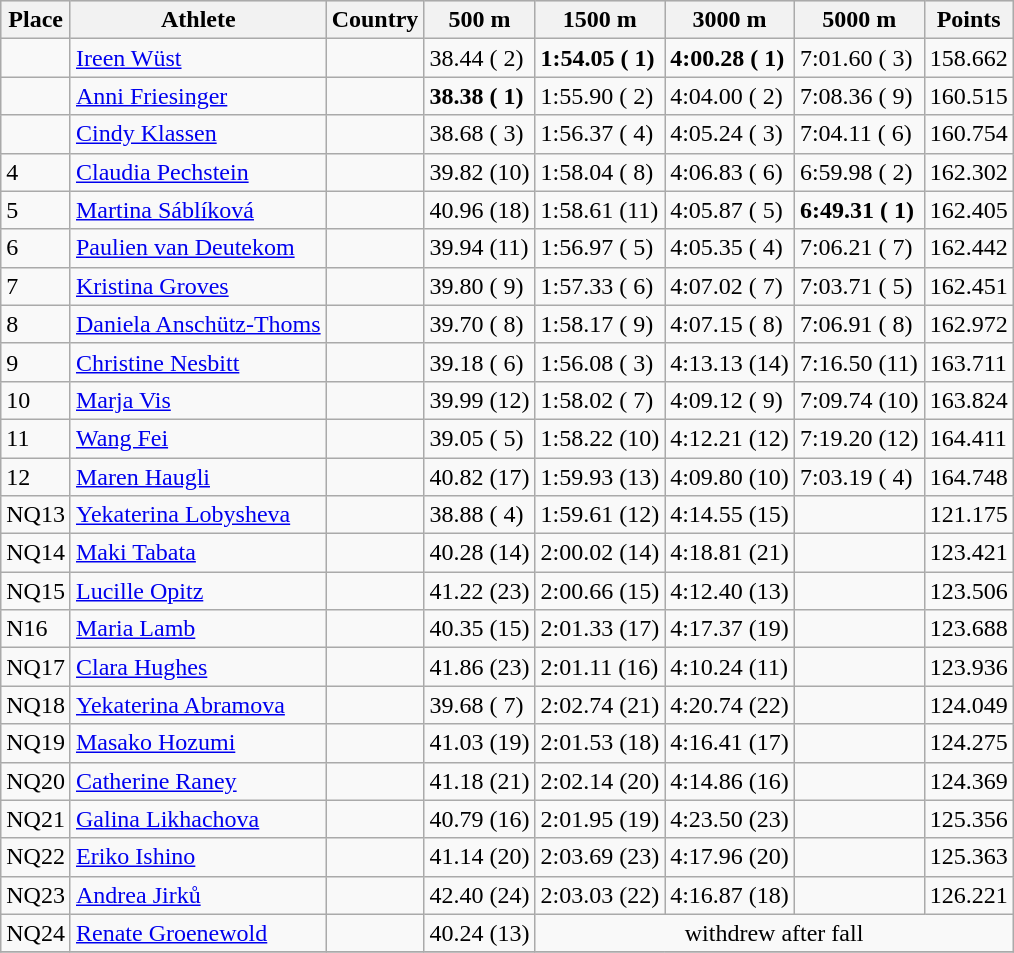<table class="wikitable sortable" border="1">
<tr align=left bgcolor=#DDDDDD>
<th>Place</th>
<th>Athlete</th>
<th>Country</th>
<th>500 m</th>
<th>1500 m</th>
<th>3000 m</th>
<th>5000 m</th>
<th>Points</th>
</tr>
<tr>
<td></td>
<td align="left"><a href='#'>Ireen Wüst</a></td>
<td align="left"></td>
<td>38.44 ( 2)</td>
<td><strong>1:54.05 ( 1)</strong></td>
<td><strong>4:00.28 ( 1)</strong></td>
<td>7:01.60 ( 3)</td>
<td>158.662</td>
</tr>
<tr>
<td></td>
<td align="left"><a href='#'>Anni Friesinger</a></td>
<td align="left"></td>
<td><strong>38.38 ( 1)</strong></td>
<td>1:55.90 ( 2)</td>
<td>4:04.00 ( 2)</td>
<td>7:08.36 ( 9)</td>
<td>160.515</td>
</tr>
<tr>
<td></td>
<td align="left"><a href='#'>Cindy Klassen</a></td>
<td align="left"></td>
<td>38.68 ( 3)</td>
<td>1:56.37 ( 4)</td>
<td>4:05.24 ( 3)</td>
<td>7:04.11 ( 6)</td>
<td>160.754</td>
</tr>
<tr>
<td>4</td>
<td align="left"><a href='#'>Claudia Pechstein</a></td>
<td align="left"></td>
<td>39.82 (10)</td>
<td>1:58.04 ( 8)</td>
<td>4:06.83 ( 6)</td>
<td>6:59.98 ( 2)</td>
<td>162.302</td>
</tr>
<tr>
<td>5</td>
<td align="left"><a href='#'>Martina Sáblíková</a></td>
<td align="left"></td>
<td>40.96 (18)</td>
<td>1:58.61 (11)</td>
<td>4:05.87 ( 5)</td>
<td><strong>6:49.31 ( 1)</strong></td>
<td>162.405</td>
</tr>
<tr>
<td>6</td>
<td align="left"><a href='#'>Paulien van Deutekom</a></td>
<td align="left"></td>
<td>39.94 (11)</td>
<td>1:56.97 ( 5)</td>
<td>4:05.35 ( 4)</td>
<td>7:06.21 ( 7)</td>
<td>162.442</td>
</tr>
<tr>
<td>7</td>
<td align="left"><a href='#'>Kristina Groves</a></td>
<td align="left"></td>
<td>39.80 ( 9)</td>
<td>1:57.33 ( 6)</td>
<td>4:07.02 ( 7)</td>
<td>7:03.71 ( 5)</td>
<td>162.451</td>
</tr>
<tr>
<td>8</td>
<td align="left"><a href='#'>Daniela Anschütz-Thoms</a></td>
<td align="left"></td>
<td>39.70 ( 8)</td>
<td>1:58.17 ( 9)</td>
<td>4:07.15 ( 8)</td>
<td>7:06.91 ( 8)</td>
<td>162.972</td>
</tr>
<tr>
<td>9</td>
<td align="left"><a href='#'>Christine Nesbitt</a></td>
<td align="left"></td>
<td>39.18 ( 6)</td>
<td>1:56.08 ( 3)</td>
<td>4:13.13 (14)</td>
<td>7:16.50 (11)</td>
<td>163.711</td>
</tr>
<tr>
<td>10</td>
<td align="left"><a href='#'>Marja Vis</a></td>
<td align="left"></td>
<td>39.99 (12)</td>
<td>1:58.02 ( 7)</td>
<td>4:09.12 ( 9)</td>
<td>7:09.74 (10)</td>
<td>163.824</td>
</tr>
<tr>
<td>11</td>
<td align="left"><a href='#'>Wang Fei</a></td>
<td align="left"></td>
<td>39.05 ( 5)</td>
<td>1:58.22 (10)</td>
<td>4:12.21 (12)</td>
<td>7:19.20 (12)</td>
<td>164.411</td>
</tr>
<tr>
<td>12</td>
<td align="left"><a href='#'>Maren Haugli</a></td>
<td align="left"></td>
<td>40.82 (17)</td>
<td>1:59.93 (13)</td>
<td>4:09.80 (10)</td>
<td>7:03.19 ( 4)</td>
<td>164.748</td>
</tr>
<tr>
<td>NQ13</td>
<td align="left"><a href='#'>Yekaterina Lobysheva</a></td>
<td align="left"></td>
<td>38.88 ( 4)</td>
<td>1:59.61 (12)</td>
<td>4:14.55 (15)</td>
<td></td>
<td>121.175</td>
</tr>
<tr>
<td>NQ14</td>
<td align="left"><a href='#'>Maki Tabata</a></td>
<td align="left"></td>
<td>40.28 (14)</td>
<td>2:00.02 (14)</td>
<td>4:18.81 (21)</td>
<td></td>
<td>123.421</td>
</tr>
<tr>
<td>NQ15</td>
<td align="left"><a href='#'>Lucille Opitz</a></td>
<td align="left"></td>
<td>41.22 (23)</td>
<td>2:00.66 (15)</td>
<td>4:12.40 (13)</td>
<td></td>
<td>123.506</td>
</tr>
<tr>
<td>N16</td>
<td align="left"><a href='#'>Maria Lamb</a></td>
<td align="left"></td>
<td>40.35 (15)</td>
<td>2:01.33 (17)</td>
<td>4:17.37 (19)</td>
<td></td>
<td>123.688</td>
</tr>
<tr>
<td>NQ17</td>
<td align="left"><a href='#'>Clara Hughes</a></td>
<td align="left"></td>
<td>41.86 (23)</td>
<td>2:01.11 (16)</td>
<td>4:10.24 (11)</td>
<td></td>
<td>123.936</td>
</tr>
<tr>
<td>NQ18</td>
<td align="left"><a href='#'>Yekaterina Abramova</a></td>
<td align="left"></td>
<td>39.68 ( 7)</td>
<td>2:02.74 (21)</td>
<td>4:20.74 (22)</td>
<td></td>
<td>124.049</td>
</tr>
<tr>
<td>NQ19</td>
<td align="left"><a href='#'>Masako Hozumi</a></td>
<td align="left"></td>
<td>41.03 (19)</td>
<td>2:01.53 (18)</td>
<td>4:16.41 (17)</td>
<td></td>
<td>124.275</td>
</tr>
<tr>
<td>NQ20</td>
<td align="left"><a href='#'>Catherine Raney</a></td>
<td align="left"></td>
<td>41.18 (21)</td>
<td>2:02.14 (20)</td>
<td>4:14.86 (16)</td>
<td></td>
<td>124.369</td>
</tr>
<tr>
<td>NQ21</td>
<td align="left"><a href='#'>Galina Likhachova</a></td>
<td align="left"></td>
<td>40.79 (16)</td>
<td>2:01.95 (19)</td>
<td>4:23.50 (23)</td>
<td></td>
<td>125.356</td>
</tr>
<tr>
<td>NQ22</td>
<td align="left"><a href='#'>Eriko Ishino</a></td>
<td align="left"></td>
<td>41.14 (20)</td>
<td>2:03.69 (23)</td>
<td>4:17.96 (20)</td>
<td></td>
<td>125.363</td>
</tr>
<tr>
<td>NQ23</td>
<td align="left"><a href='#'>Andrea Jirků</a></td>
<td align="left"></td>
<td>42.40 (24)</td>
<td>2:03.03 (22)</td>
<td>4:16.87 (18)</td>
<td></td>
<td>126.221</td>
</tr>
<tr>
<td>NQ24</td>
<td align="left"><a href='#'>Renate Groenewold</a></td>
<td align="left"></td>
<td>40.24 (13)</td>
<td colspan="4" align="center">withdrew after fall</td>
</tr>
<tr>
</tr>
</table>
